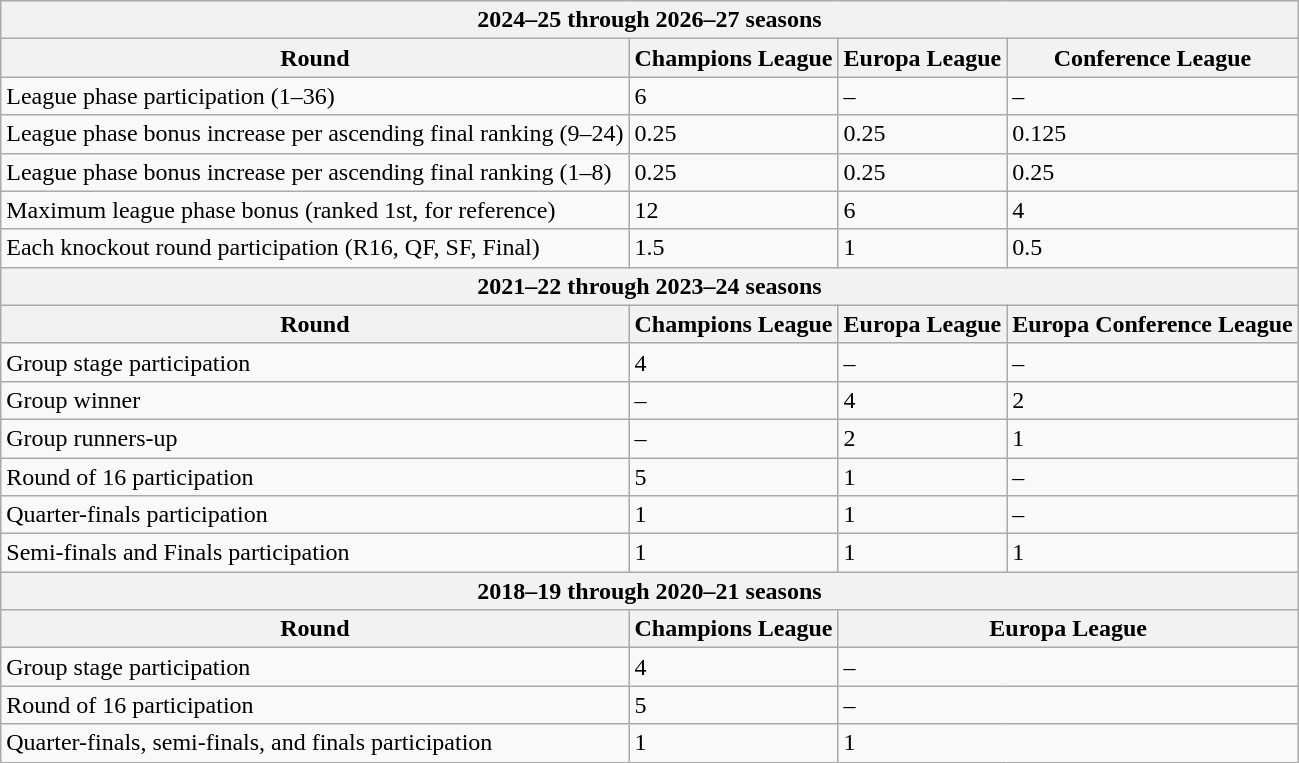<table class="wikitable">
<tr>
<th colspan="4">2024–25 through 2026–27 seasons</th>
</tr>
<tr>
<th>Round</th>
<th>Champions League</th>
<th>Europa League</th>
<th>Conference League</th>
</tr>
<tr>
<td>League phase participation (1–36)</td>
<td>6</td>
<td>–</td>
<td>–</td>
</tr>
<tr>
<td>League phase bonus increase per ascending final ranking (9–24)</td>
<td>0.25</td>
<td>0.25</td>
<td>0.125</td>
</tr>
<tr>
<td>League phase bonus increase per ascending final ranking (1–8)</td>
<td>0.25</td>
<td>0.25</td>
<td>0.25</td>
</tr>
<tr>
<td>Maximum league phase bonus (ranked 1st, for reference)</td>
<td>12</td>
<td>6</td>
<td>4</td>
</tr>
<tr>
<td>Each knockout round participation (R16, QF, SF, Final)</td>
<td>1.5</td>
<td>1</td>
<td>0.5</td>
</tr>
<tr>
<th colspan="4">2021–22 through 2023–24 seasons</th>
</tr>
<tr>
<th>Round</th>
<th>Champions League</th>
<th>Europa League</th>
<th>Europa Conference League</th>
</tr>
<tr>
<td>Group stage participation</td>
<td>4</td>
<td>–</td>
<td>–</td>
</tr>
<tr>
<td>Group winner</td>
<td>–</td>
<td>4</td>
<td>2</td>
</tr>
<tr>
<td>Group runners-up</td>
<td>–</td>
<td>2</td>
<td>1</td>
</tr>
<tr>
<td>Round of 16 participation</td>
<td>5</td>
<td>1</td>
<td>–</td>
</tr>
<tr>
<td>Quarter-finals participation</td>
<td>1</td>
<td>1</td>
<td>–</td>
</tr>
<tr>
<td>Semi-finals and Finals participation</td>
<td>1</td>
<td>1</td>
<td>1</td>
</tr>
<tr>
<th colspan="4">2018–19 through 2020–21 seasons</th>
</tr>
<tr>
<th>Round</th>
<th>Champions League</th>
<th colspan="2">Europa League</th>
</tr>
<tr>
<td>Group stage participation</td>
<td>4</td>
<td colspan="2">–</td>
</tr>
<tr>
<td>Round of 16 participation</td>
<td>5</td>
<td colspan="2">–</td>
</tr>
<tr>
<td>Quarter-finals, semi-finals, and finals participation</td>
<td>1</td>
<td colspan="2">1</td>
</tr>
</table>
